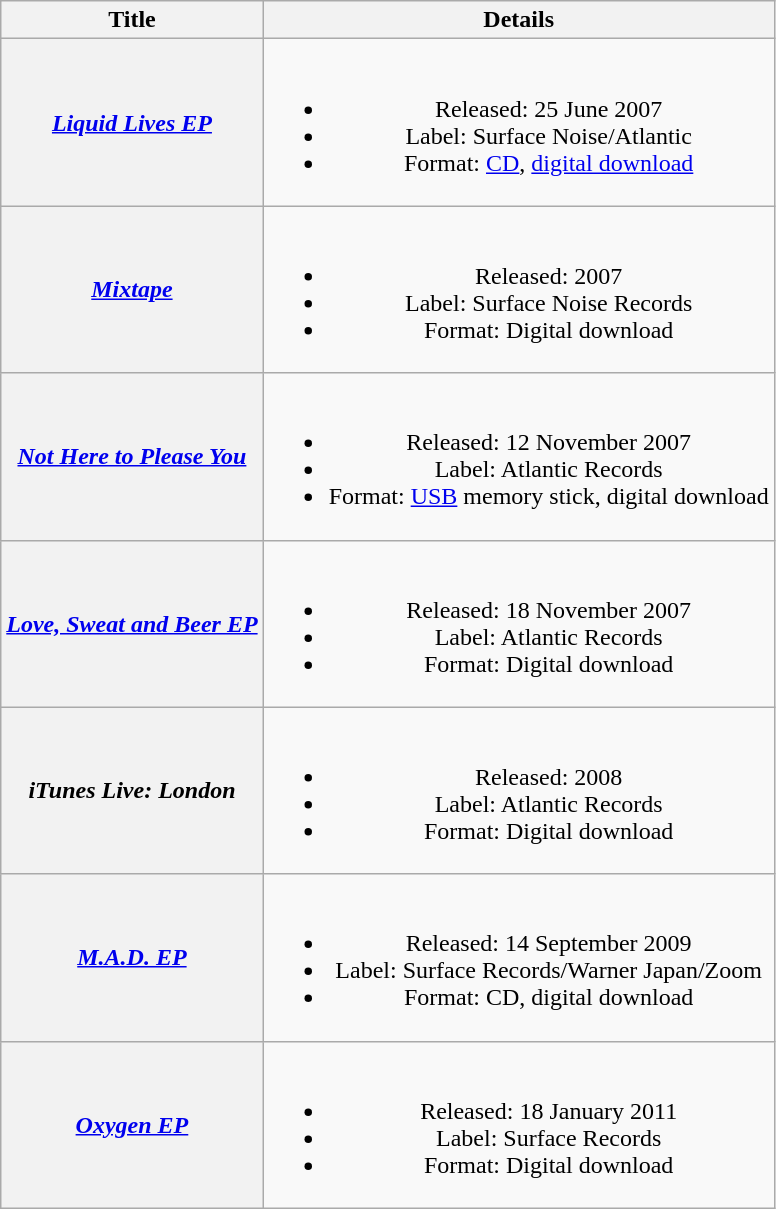<table class="wikitable plainrowheaders" style="text-align:center;">
<tr>
<th scope="col">Title</th>
<th scope="col">Details</th>
</tr>
<tr>
<th scope="row"><em><a href='#'>Liquid Lives EP</a></em></th>
<td><br><ul><li>Released: 25 June 2007</li><li>Label: Surface Noise/Atlantic</li><li>Format: <a href='#'>CD</a>, <a href='#'>digital download</a></li></ul></td>
</tr>
<tr>
<th scope="row"><em><a href='#'>Mixtape</a></em></th>
<td><br><ul><li>Released: 2007</li><li>Label: Surface Noise Records</li><li>Format: Digital download</li></ul></td>
</tr>
<tr>
<th scope="row"><em><a href='#'>Not Here to Please You</a></em></th>
<td><br><ul><li>Released: 12 November 2007</li><li>Label: Atlantic Records</li><li>Format: <a href='#'>USB</a> memory stick, digital download</li></ul></td>
</tr>
<tr>
<th scope="row"><em><a href='#'>Love, Sweat and Beer EP</a></em></th>
<td><br><ul><li>Released: 18 November 2007</li><li>Label: Atlantic Records</li><li>Format: Digital download</li></ul></td>
</tr>
<tr>
<th scope="row"><em>iTunes Live: London</em></th>
<td><br><ul><li>Released: 2008</li><li>Label: Atlantic Records</li><li>Format: Digital download</li></ul></td>
</tr>
<tr>
<th scope="row"><em><a href='#'>M.A.D. EP</a></em></th>
<td><br><ul><li>Released: 14 September 2009</li><li>Label: Surface Records/Warner Japan/Zoom</li><li>Format: CD, digital download</li></ul></td>
</tr>
<tr>
<th scope="row"><em><a href='#'>Oxygen EP</a></em></th>
<td><br><ul><li>Released: 18 January 2011</li><li>Label: Surface Records</li><li>Format: Digital download</li></ul></td>
</tr>
</table>
